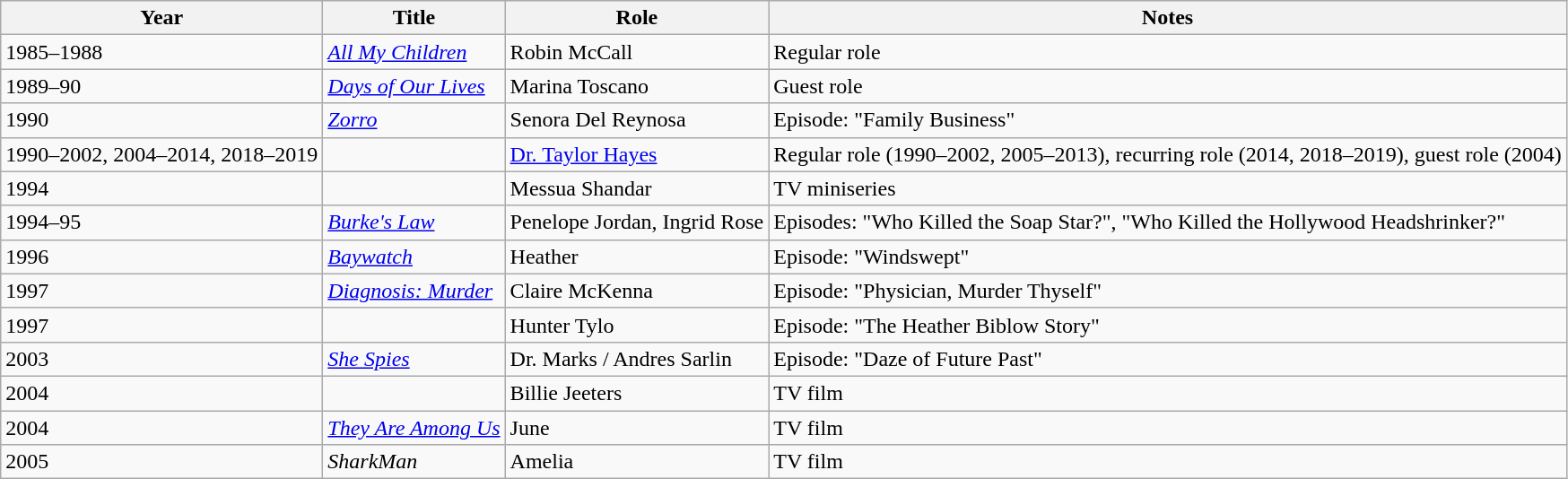<table class="wikitable sortable">
<tr>
<th>Year</th>
<th>Title</th>
<th>Role</th>
<th class="unsortable">Notes</th>
</tr>
<tr>
<td>1985–1988</td>
<td><em><a href='#'>All My Children</a></em></td>
<td>Robin McCall</td>
<td>Regular role</td>
</tr>
<tr>
<td>1989–90</td>
<td><em><a href='#'>Days of Our Lives</a></em></td>
<td>Marina Toscano</td>
<td>Guest role</td>
</tr>
<tr>
<td>1990</td>
<td><em><a href='#'>Zorro</a></em></td>
<td>Senora Del Reynosa</td>
<td>Episode: "Family Business"</td>
</tr>
<tr>
<td>1990–2002, 2004–2014, 2018–2019</td>
<td><em></em></td>
<td><a href='#'>Dr. Taylor Hayes</a></td>
<td>Regular role (1990–2002, 2005–2013), recurring role (2014, 2018–2019), guest role (2004) </td>
</tr>
<tr>
<td>1994</td>
<td><em></em></td>
<td>Messua Shandar</td>
<td>TV miniseries</td>
</tr>
<tr>
<td>1994–95</td>
<td><em><a href='#'>Burke's Law</a></em></td>
<td>Penelope Jordan, Ingrid Rose</td>
<td>Episodes: "Who Killed the Soap Star?", "Who Killed the Hollywood Headshrinker?"</td>
</tr>
<tr>
<td>1996</td>
<td><em><a href='#'>Baywatch</a></em></td>
<td>Heather</td>
<td>Episode: "Windswept"</td>
</tr>
<tr>
<td>1997</td>
<td><em><a href='#'>Diagnosis: Murder</a></em></td>
<td>Claire McKenna</td>
<td>Episode: "Physician, Murder Thyself"</td>
</tr>
<tr>
<td>1997</td>
<td><em></em></td>
<td>Hunter Tylo</td>
<td>Episode: "The Heather Biblow Story"</td>
</tr>
<tr>
<td>2003</td>
<td><em><a href='#'>She Spies</a></em></td>
<td>Dr. Marks / Andres Sarlin</td>
<td>Episode: "Daze of Future Past"</td>
</tr>
<tr>
<td>2004</td>
<td><em></em></td>
<td>Billie Jeeters</td>
<td>TV film</td>
</tr>
<tr>
<td>2004</td>
<td><em><a href='#'>They Are Among Us</a></em></td>
<td>June</td>
<td>TV film</td>
</tr>
<tr>
<td>2005</td>
<td><em>SharkMan</em></td>
<td>Amelia</td>
<td>TV film</td>
</tr>
</table>
